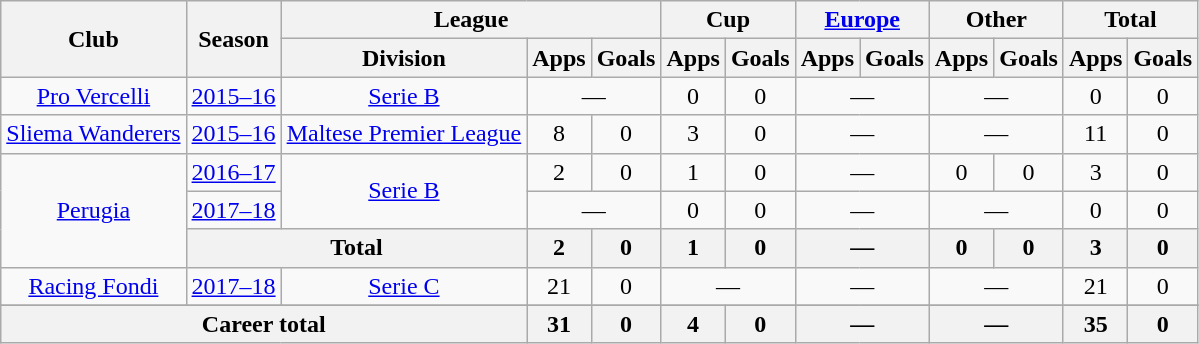<table class="wikitable" style="text-align:center">
<tr>
<th rowspan="2">Club</th>
<th rowspan="2">Season</th>
<th colspan="3">League</th>
<th colspan="2">Cup</th>
<th colspan="2"><a href='#'>Europe</a></th>
<th colspan="2">Other</th>
<th colspan="2">Total</th>
</tr>
<tr>
<th>Division</th>
<th>Apps</th>
<th>Goals</th>
<th>Apps</th>
<th>Goals</th>
<th>Apps</th>
<th>Goals</th>
<th>Apps</th>
<th>Goals</th>
<th>Apps</th>
<th>Goals</th>
</tr>
<tr>
<td rowspan="1" valign="center"><a href='#'>Pro Vercelli</a></td>
<td><a href='#'>2015–16</a></td>
<td rowspan="1"><a href='#'>Serie B</a></td>
<td colspan="2">—</td>
<td>0</td>
<td>0</td>
<td colspan="2">—</td>
<td colspan="2">—</td>
<td>0</td>
<td>0</td>
</tr>
<tr>
<td rowspan="1" valign="center"><a href='#'>Sliema Wanderers</a></td>
<td><a href='#'>2015–16</a></td>
<td rowspan="1"><a href='#'>Maltese Premier League</a></td>
<td>8</td>
<td>0</td>
<td>3</td>
<td>0</td>
<td colspan="2">—</td>
<td colspan="2">—</td>
<td>11</td>
<td>0</td>
</tr>
<tr>
<td rowspan="3" valign="center"><a href='#'>Perugia</a></td>
<td><a href='#'>2016–17</a></td>
<td rowspan="2"><a href='#'>Serie B</a></td>
<td>2</td>
<td>0</td>
<td>1</td>
<td>0</td>
<td colspan="2">—</td>
<td>0</td>
<td>0</td>
<td>3</td>
<td>0</td>
</tr>
<tr>
<td><a href='#'>2017–18</a></td>
<td colspan="2">—</td>
<td>0</td>
<td>0</td>
<td colspan="2">—</td>
<td colspan="2">—</td>
<td>0</td>
<td>0</td>
</tr>
<tr>
<th colspan="2" valign="center">Total</th>
<th>2</th>
<th>0</th>
<th>1</th>
<th>0</th>
<th colspan="2">—</th>
<th>0</th>
<th>0</th>
<th>3</th>
<th>0</th>
</tr>
<tr>
<td rowspan="1" valign="center"><a href='#'>Racing Fondi</a></td>
<td><a href='#'>2017–18</a></td>
<td rowspan="1"><a href='#'>Serie C</a></td>
<td>21</td>
<td>0</td>
<td colspan="2">—</td>
<td colspan="2">—</td>
<td colspan="2">—</td>
<td>21</td>
<td>0</td>
</tr>
<tr>
</tr>
<tr>
<th colspan="3">Career total</th>
<th>31</th>
<th>0</th>
<th>4</th>
<th>0</th>
<th colspan="2">—</th>
<th colspan="2">—</th>
<th>35</th>
<th>0</th>
</tr>
</table>
